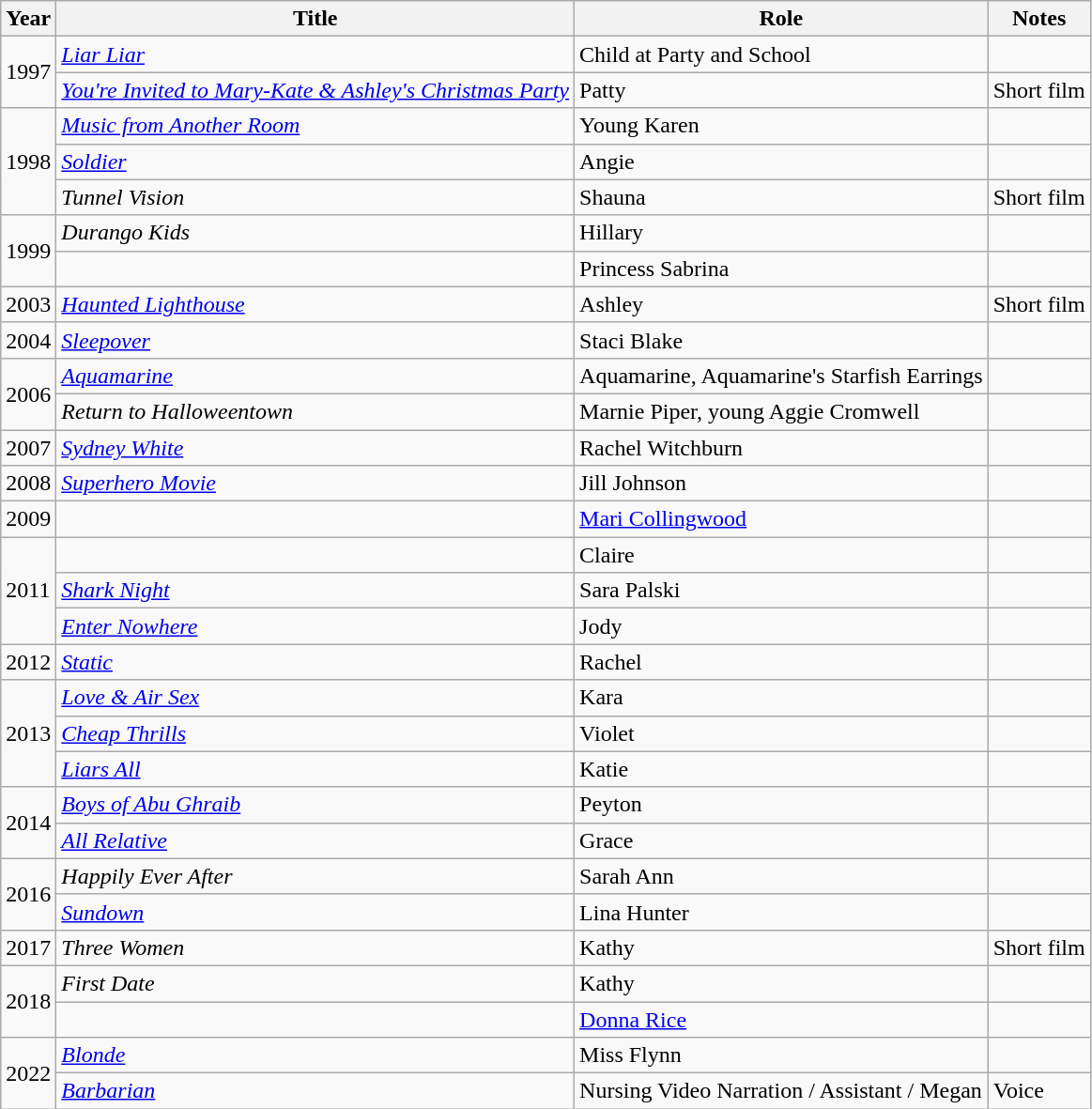<table class="wikitable sortable">
<tr>
<th>Year</th>
<th>Title</th>
<th>Role</th>
<th class="unsortable">Notes</th>
</tr>
<tr>
<td scope="row" rowspan="2">1997</td>
<td><em><a href='#'>Liar Liar</a></em></td>
<td>Child at Party and School</td>
<td></td>
</tr>
<tr>
<td><em><a href='#'>You're Invited to Mary-Kate & Ashley's Christmas Party</a></em></td>
<td>Patty</td>
<td>Short film</td>
</tr>
<tr>
<td scope="row" rowspan="3">1998</td>
<td><em><a href='#'>Music from Another Room</a></em></td>
<td>Young Karen</td>
<td></td>
</tr>
<tr>
<td><em><a href='#'>Soldier</a></em></td>
<td>Angie</td>
<td></td>
</tr>
<tr>
<td><em>Tunnel Vision</em></td>
<td>Shauna</td>
<td>Short film</td>
</tr>
<tr>
<td rowspan="2" scope="row">1999</td>
<td><em>Durango Kids</em></td>
<td>Hillary</td>
<td></td>
</tr>
<tr>
<td><em></em></td>
<td>Princess Sabrina</td>
<td></td>
</tr>
<tr>
<td scope="row">2003</td>
<td><em><a href='#'>Haunted Lighthouse</a></em></td>
<td>Ashley</td>
<td>Short film</td>
</tr>
<tr>
<td scope="row">2004</td>
<td><em><a href='#'>Sleepover</a></em></td>
<td>Staci Blake</td>
<td></td>
</tr>
<tr>
<td rowspan="2" scope="row">2006</td>
<td><em><a href='#'>Aquamarine</a></em></td>
<td>Aquamarine, Aquamarine's Starfish Earrings</td>
<td></td>
</tr>
<tr>
<td><em>Return to Halloweentown</em></td>
<td>Marnie Piper, young Aggie Cromwell</td>
<td></td>
</tr>
<tr>
<td scope="row">2007</td>
<td><em><a href='#'>Sydney White</a></em></td>
<td>Rachel Witchburn</td>
<td></td>
</tr>
<tr>
<td scope="row">2008</td>
<td><em><a href='#'>Superhero Movie</a></em></td>
<td>Jill Johnson</td>
<td></td>
</tr>
<tr>
<td scope="row">2009</td>
<td><em></em></td>
<td><a href='#'>Mari Collingwood</a></td>
<td></td>
</tr>
<tr>
<td scope="row" rowspan="3">2011</td>
<td><em></em></td>
<td>Claire</td>
<td></td>
</tr>
<tr>
<td><em><a href='#'>Shark Night</a></em></td>
<td>Sara Palski</td>
<td></td>
</tr>
<tr>
<td><em><a href='#'>Enter Nowhere</a></em></td>
<td>Jody</td>
<td></td>
</tr>
<tr>
<td scope="row">2012</td>
<td><em><a href='#'>Static</a></em></td>
<td>Rachel</td>
<td></td>
</tr>
<tr>
<td scope="row" rowspan="3">2013</td>
<td><em><a href='#'>Love & Air Sex</a></em></td>
<td>Kara</td>
<td></td>
</tr>
<tr>
<td><em><a href='#'>Cheap Thrills</a></em></td>
<td>Violet</td>
<td></td>
</tr>
<tr>
<td><em><a href='#'>Liars All</a></em></td>
<td>Katie</td>
<td></td>
</tr>
<tr>
<td scope="row" rowspan="2">2014</td>
<td><em><a href='#'>Boys of Abu Ghraib</a></em></td>
<td>Peyton</td>
<td></td>
</tr>
<tr>
<td><em><a href='#'>All Relative</a></em></td>
<td>Grace</td>
<td></td>
</tr>
<tr>
<td scope="row" rowspan="2">2016</td>
<td><em>Happily Ever After</em></td>
<td>Sarah Ann</td>
<td></td>
</tr>
<tr>
<td><em><a href='#'>Sundown</a></em></td>
<td>Lina Hunter</td>
<td></td>
</tr>
<tr>
<td scope="row">2017</td>
<td><em>Three Women</em></td>
<td>Kathy</td>
<td>Short film</td>
</tr>
<tr>
<td scope="row" rowspan="2">2018</td>
<td><em>First Date</em></td>
<td>Kathy</td>
<td></td>
</tr>
<tr>
<td><em></em></td>
<td><a href='#'>Donna Rice</a></td>
<td></td>
</tr>
<tr>
<td scope="row" rowspan="2">2022</td>
<td><em><a href='#'>Blonde</a></em></td>
<td>Miss Flynn</td>
<td></td>
</tr>
<tr>
<td><em><a href='#'>Barbarian</a></em></td>
<td>Nursing Video Narration / Assistant / Megan</td>
<td>Voice</td>
</tr>
</table>
